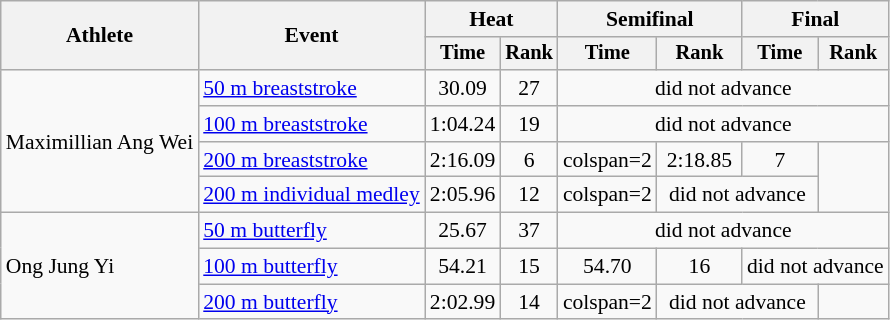<table class=wikitable style="font-size:90%">
<tr>
<th rowspan="2">Athlete</th>
<th rowspan="2">Event</th>
<th colspan="2">Heat</th>
<th colspan="2">Semifinal</th>
<th colspan="2">Final</th>
</tr>
<tr style="font-size:95%">
<th>Time</th>
<th>Rank</th>
<th>Time</th>
<th>Rank</th>
<th>Time</th>
<th>Rank</th>
</tr>
<tr align=center>
<td align=left rowspan=4>Maximillian Ang Wei</td>
<td align=left><a href='#'>50 m breaststroke</a></td>
<td>30.09</td>
<td>27</td>
<td colspan=4>did not advance</td>
</tr>
<tr align=center>
<td align=left><a href='#'>100 m breaststroke</a></td>
<td>1:04.24</td>
<td>19</td>
<td colspan=4>did not advance</td>
</tr>
<tr align=center>
<td align=left><a href='#'>200 m breaststroke</a></td>
<td>2:16.09</td>
<td>6</td>
<td>colspan=2 </td>
<td>2:18.85</td>
<td>7</td>
</tr>
<tr align=center>
<td align=left><a href='#'>200 m individual medley</a></td>
<td>2:05.96</td>
<td>12</td>
<td>colspan=2 </td>
<td colspan=2>did not advance</td>
</tr>
<tr align=center>
<td align=left rowspan=3>Ong Jung Yi</td>
<td align=left><a href='#'>50 m butterfly</a></td>
<td>25.67</td>
<td>37</td>
<td colspan=4>did not advance</td>
</tr>
<tr align=center>
<td align=left><a href='#'>100 m butterfly</a></td>
<td>54.21</td>
<td>15</td>
<td>54.70</td>
<td>16</td>
<td colspan=2>did not advance</td>
</tr>
<tr align=center>
<td align=left><a href='#'>200 m butterfly</a></td>
<td>2:02.99</td>
<td>14</td>
<td>colspan=2 </td>
<td colspan=2>did not advance</td>
</tr>
</table>
